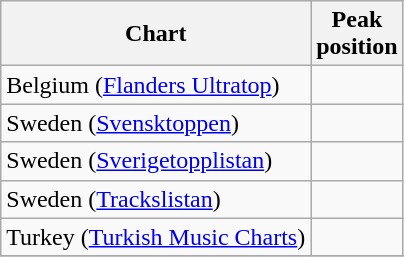<table class="wikitable sortable">
<tr>
<th>Chart</th>
<th>Peak<br>position</th>
</tr>
<tr>
<td>Belgium (<a href='#'>Flanders Ultratop</a>)</td>
<td></td>
</tr>
<tr>
<td>Sweden (<a href='#'>Svensktoppen</a>)</td>
<td></td>
</tr>
<tr>
<td>Sweden (<a href='#'>Sverigetopplistan</a>)</td>
<td></td>
</tr>
<tr>
<td>Sweden (<a href='#'>Trackslistan</a>)</td>
<td></td>
</tr>
<tr>
<td>Turkey (<a href='#'>Turkish Music Charts</a>)</td>
<td></td>
</tr>
<tr>
</tr>
</table>
